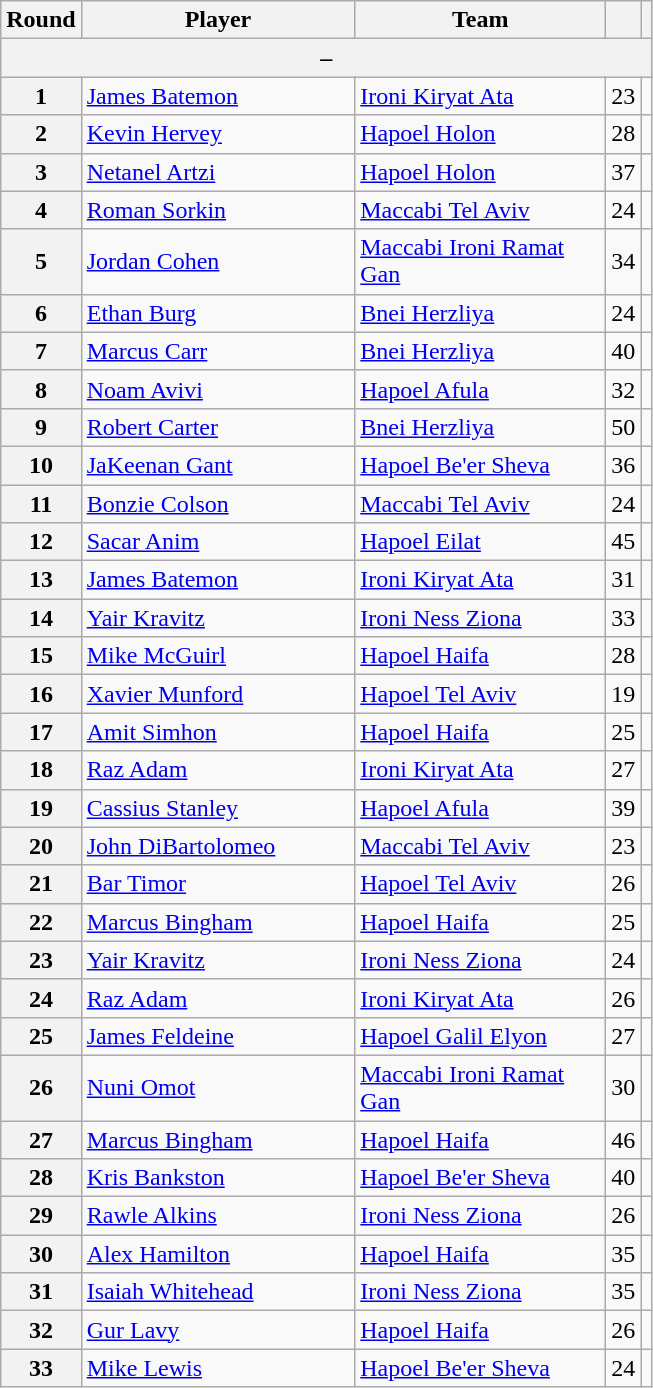<table class="wikitable" style="text-align:center;">
<tr>
<th>Round</th>
<th style="width:175px;">Player</th>
<th style="width:160px;">Team</th>
<th><a href='#'></a></th>
<th></th>
</tr>
<tr>
<th colspan=5>–</th>
</tr>
<tr>
<th>1</th>
<td align=left><a href='#'>James Batemon</a> </td>
<td align=left><a href='#'>Ironi Kiryat Ata</a></td>
<td>23</td>
<td></td>
</tr>
<tr>
<th>2</th>
<td align=left><a href='#'>Kevin Hervey</a></td>
<td align=left><a href='#'>Hapoel Holon</a></td>
<td>28</td>
<td></td>
</tr>
<tr>
<th>3</th>
<td align=left><a href='#'>Netanel Artzi</a></td>
<td align=left><a href='#'>Hapoel Holon</a></td>
<td>37</td>
<td></td>
</tr>
<tr>
<th>4</th>
<td align=left><a href='#'>Roman Sorkin</a></td>
<td align=left><a href='#'>Maccabi Tel Aviv</a></td>
<td>24</td>
<td></td>
</tr>
<tr>
<th>5</th>
<td align=left><a href='#'>Jordan Cohen</a></td>
<td align=left><a href='#'>Maccabi Ironi Ramat Gan</a></td>
<td>34</td>
<td></td>
</tr>
<tr>
<th>6</th>
<td align=left><a href='#'>Ethan Burg</a></td>
<td align=left><a href='#'>Bnei Herzliya</a></td>
<td>24</td>
<td></td>
</tr>
<tr>
<th>7</th>
<td align=left><a href='#'>Marcus Carr</a></td>
<td align=left><a href='#'>Bnei Herzliya</a></td>
<td>40</td>
<td></td>
</tr>
<tr>
<th>8</th>
<td align=left><a href='#'>Noam Avivi</a></td>
<td align=left><a href='#'>Hapoel Afula</a></td>
<td>32</td>
<td></td>
</tr>
<tr>
<th>9</th>
<td align=left><a href='#'>Robert Carter</a></td>
<td align=left><a href='#'>Bnei Herzliya</a></td>
<td>50</td>
<td></td>
</tr>
<tr>
<th>10</th>
<td align=left><a href='#'>JaKeenan Gant</a></td>
<td align=left><a href='#'>Hapoel Be'er Sheva</a></td>
<td>36</td>
<td></td>
</tr>
<tr>
<th>11</th>
<td align=left><a href='#'>Bonzie Colson</a></td>
<td align=left><a href='#'>Maccabi Tel Aviv</a></td>
<td>24</td>
<td></td>
</tr>
<tr>
<th>12</th>
<td align=left><a href='#'>Sacar Anim</a></td>
<td align=left><a href='#'>Hapoel Eilat</a></td>
<td>45</td>
<td></td>
</tr>
<tr>
<th>13</th>
<td align=left><a href='#'>James Batemon</a> </td>
<td align=left><a href='#'>Ironi Kiryat Ata</a></td>
<td>31</td>
<td></td>
</tr>
<tr>
<th>14</th>
<td align=left><a href='#'>Yair Kravitz</a> </td>
<td align=left><a href='#'>Ironi Ness Ziona</a></td>
<td>33</td>
<td></td>
</tr>
<tr>
<th>15</th>
<td align=left><a href='#'>Mike McGuirl</a></td>
<td align=left><a href='#'>Hapoel Haifa</a></td>
<td>28</td>
<td></td>
</tr>
<tr>
<th>16</th>
<td align=left><a href='#'>Xavier Munford</a></td>
<td align=left><a href='#'>Hapoel Tel Aviv</a></td>
<td>19</td>
<td></td>
</tr>
<tr>
<th>17</th>
<td align=left><a href='#'>Amit Simhon</a></td>
<td align=left><a href='#'>Hapoel Haifa</a></td>
<td>25</td>
<td></td>
</tr>
<tr>
<th>18</th>
<td align=left><a href='#'>Raz Adam</a> </td>
<td align=left><a href='#'>Ironi Kiryat Ata</a></td>
<td>27</td>
<td></td>
</tr>
<tr>
<th>19</th>
<td align=left><a href='#'>Cassius Stanley</a></td>
<td align=left><a href='#'>Hapoel Afula</a></td>
<td>39</td>
<td></td>
</tr>
<tr>
<th>20</th>
<td align=left><a href='#'>John DiBartolomeo</a></td>
<td align=left><a href='#'>Maccabi Tel Aviv</a></td>
<td>23</td>
<td></td>
</tr>
<tr>
<th>21</th>
<td align=left><a href='#'>Bar Timor</a></td>
<td align=left><a href='#'>Hapoel Tel Aviv</a></td>
<td>26</td>
<td></td>
</tr>
<tr>
<th>22</th>
<td align=left><a href='#'>Marcus Bingham</a> </td>
<td align=left><a href='#'>Hapoel Haifa</a></td>
<td>25</td>
<td></td>
</tr>
<tr>
<th>23</th>
<td align=left><a href='#'>Yair Kravitz</a> </td>
<td align=left><a href='#'>Ironi Ness Ziona</a></td>
<td>24</td>
<td></td>
</tr>
<tr>
<th>24</th>
<td align=left><a href='#'>Raz Adam</a> </td>
<td align=left><a href='#'>Ironi Kiryat Ata</a></td>
<td>26</td>
<td></td>
</tr>
<tr>
<th>25</th>
<td align=left><a href='#'>James Feldeine</a></td>
<td align=left><a href='#'>Hapoel Galil Elyon</a></td>
<td>27</td>
<td></td>
</tr>
<tr>
<th>26</th>
<td align=left><a href='#'>Nuni Omot</a></td>
<td align=left><a href='#'>Maccabi Ironi Ramat Gan</a></td>
<td>30</td>
<td></td>
</tr>
<tr>
<th>27</th>
<td align=left><a href='#'>Marcus Bingham</a> </td>
<td align=left><a href='#'>Hapoel Haifa</a></td>
<td>46</td>
<td></td>
</tr>
<tr>
<th>28</th>
<td align=left><a href='#'>Kris Bankston</a></td>
<td align=left><a href='#'>Hapoel Be'er Sheva</a></td>
<td>40</td>
<td></td>
</tr>
<tr>
<th>29</th>
<td align=left><a href='#'>Rawle Alkins</a></td>
<td align=left><a href='#'>Ironi Ness Ziona</a></td>
<td>26</td>
<td></td>
</tr>
<tr>
<th>30</th>
<td align=left><a href='#'>Alex Hamilton</a></td>
<td align=left><a href='#'>Hapoel Haifa</a></td>
<td>35</td>
<td></td>
</tr>
<tr>
<th>31</th>
<td align=left><a href='#'>Isaiah Whitehead</a></td>
<td align=left><a href='#'>Ironi Ness Ziona</a></td>
<td>35</td>
<td></td>
</tr>
<tr>
<th>32</th>
<td align=left><a href='#'>Gur Lavy</a></td>
<td align=left><a href='#'>Hapoel Haifa</a></td>
<td>26</td>
<td></td>
</tr>
<tr>
<th>33</th>
<td align=left><a href='#'>Mike Lewis</a></td>
<td align=left><a href='#'>Hapoel Be'er Sheva</a></td>
<td>24</td>
<td></td>
</tr>
</table>
